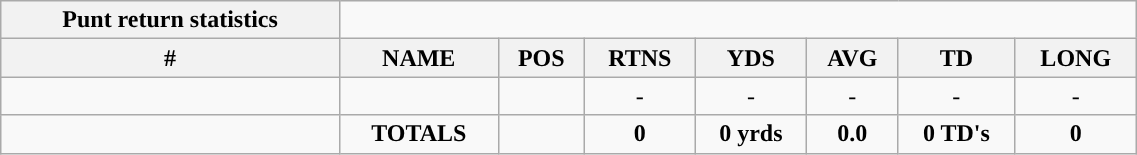<table style="width:60%; text-align:center;" class="wikitable collapsible collapsed">
<tr>
<th style="text-align:center; ">Punt return statistics</th>
</tr>
<tr>
<th>#</th>
<th>NAME</th>
<th>POS</th>
<th>RTNS</th>
<th>YDS</th>
<th>AVG</th>
<th>TD</th>
<th>LONG</th>
</tr>
<tr>
<td></td>
<td></td>
<td></td>
<td>-</td>
<td>-</td>
<td>-</td>
<td>-</td>
<td>-</td>
</tr>
<tr>
<td></td>
<td><strong>TOTALS</strong></td>
<td></td>
<td><strong>0</strong></td>
<td><strong>0 yrds</strong></td>
<td><strong>0.0</strong></td>
<td><strong>0 TD's</strong></td>
<td><strong>0</strong></td>
</tr>
</table>
